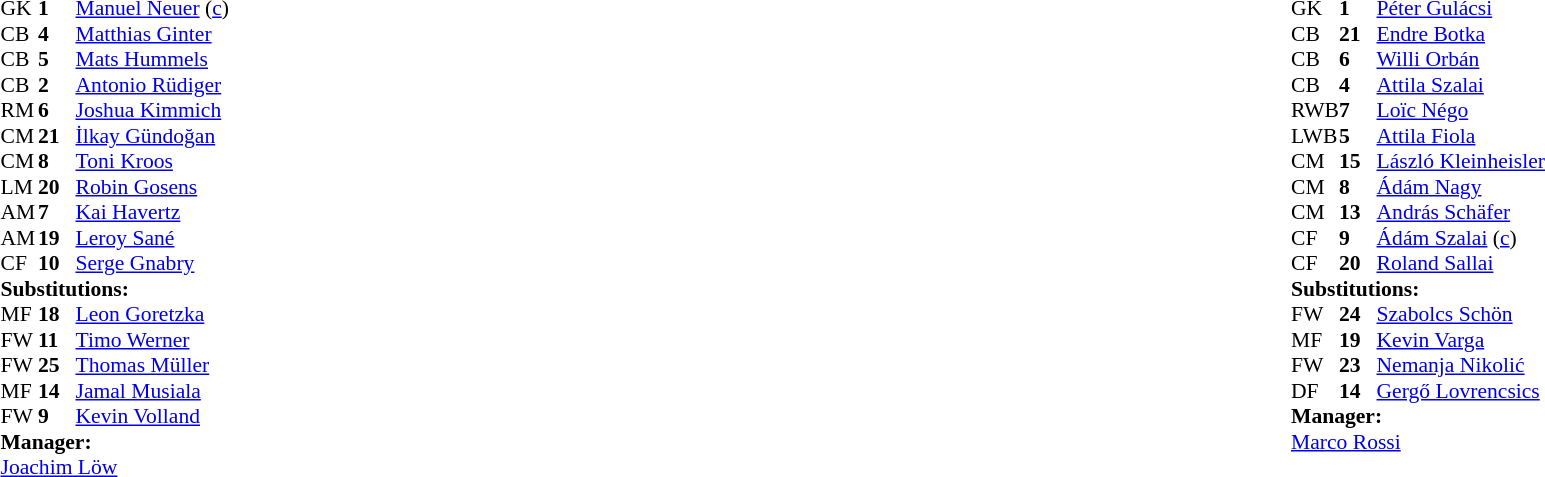<table width="100%">
<tr>
<td valign="top" width="40%"><br><table style="font-size:90%" cellspacing="0" cellpadding="0">
<tr>
<th width=25></th>
<th width=25></th>
</tr>
<tr>
<td>GK</td>
<td><strong>1</strong></td>
<td><a href='#'>Manuel Neuer</a> (<a href='#'>c</a>)</td>
</tr>
<tr>
<td>CB</td>
<td><strong>4</strong></td>
<td><a href='#'>Matthias Ginter</a></td>
<td></td>
<td></td>
</tr>
<tr>
<td>CB</td>
<td><strong>5</strong></td>
<td><a href='#'>Mats Hummels</a></td>
</tr>
<tr>
<td>CB</td>
<td><strong>2</strong></td>
<td><a href='#'>Antonio Rüdiger</a></td>
</tr>
<tr>
<td>RM</td>
<td><strong>6</strong></td>
<td><a href='#'>Joshua Kimmich</a></td>
</tr>
<tr>
<td>CM</td>
<td><strong>21</strong></td>
<td><a href='#'>İlkay Gündoğan</a></td>
<td></td>
<td></td>
</tr>
<tr>
<td>CM</td>
<td><strong>8</strong></td>
<td><a href='#'>Toni Kroos</a></td>
</tr>
<tr>
<td>LM</td>
<td><strong>20</strong></td>
<td><a href='#'>Robin Gosens</a></td>
<td></td>
<td></td>
</tr>
<tr>
<td>AM</td>
<td><strong>7</strong></td>
<td><a href='#'>Kai Havertz</a></td>
<td></td>
<td></td>
</tr>
<tr>
<td>AM</td>
<td><strong>19</strong></td>
<td><a href='#'>Leroy Sané</a></td>
<td></td>
</tr>
<tr>
<td>CF</td>
<td><strong>10</strong></td>
<td><a href='#'>Serge Gnabry</a></td>
<td></td>
<td></td>
</tr>
<tr>
<td colspan=3><strong>Substitutions:</strong></td>
</tr>
<tr>
<td>MF</td>
<td><strong>18</strong></td>
<td><a href='#'>Leon Goretzka</a></td>
<td></td>
<td></td>
</tr>
<tr>
<td>FW</td>
<td><strong>11</strong></td>
<td><a href='#'>Timo Werner</a></td>
<td></td>
<td></td>
</tr>
<tr>
<td>FW</td>
<td><strong>25</strong></td>
<td><a href='#'>Thomas Müller</a></td>
<td></td>
<td></td>
</tr>
<tr>
<td>MF</td>
<td><strong>14</strong></td>
<td><a href='#'>Jamal Musiala</a></td>
<td></td>
<td></td>
</tr>
<tr>
<td>FW</td>
<td><strong>9</strong></td>
<td><a href='#'>Kevin Volland</a></td>
<td></td>
<td></td>
</tr>
<tr>
<td colspan=3><strong>Manager:</strong></td>
</tr>
<tr>
<td colspan=3><a href='#'>Joachim Löw</a></td>
</tr>
</table>
</td>
<td valign="top"></td>
<td valign="top" width="50%"><br><table style="font-size:90%; margin:auto" cellspacing="0" cellpadding="0">
<tr>
<th width=25></th>
<th width=25></th>
</tr>
<tr>
<td>GK</td>
<td><strong>1</strong></td>
<td><a href='#'>Péter Gulácsi</a></td>
</tr>
<tr>
<td>CB</td>
<td><strong>21</strong></td>
<td><a href='#'>Endre Botka</a></td>
<td></td>
</tr>
<tr>
<td>CB</td>
<td><strong>6</strong></td>
<td><a href='#'>Willi Orbán</a></td>
</tr>
<tr>
<td>CB</td>
<td><strong>4</strong></td>
<td><a href='#'>Attila Szalai</a></td>
</tr>
<tr>
<td>RWB</td>
<td><strong>7</strong></td>
<td><a href='#'>Loïc Négo</a></td>
</tr>
<tr>
<td>LWB</td>
<td><strong>5</strong></td>
<td><a href='#'>Attila Fiola</a></td>
<td></td>
<td></td>
</tr>
<tr>
<td>CM</td>
<td><strong>15</strong></td>
<td><a href='#'>László Kleinheisler</a></td>
<td></td>
<td></td>
</tr>
<tr>
<td>CM</td>
<td><strong>8</strong></td>
<td><a href='#'>Ádám Nagy</a></td>
</tr>
<tr>
<td>CM</td>
<td><strong>13</strong></td>
<td><a href='#'>András Schäfer</a></td>
</tr>
<tr>
<td>CF</td>
<td><strong>9</strong></td>
<td><a href='#'>Ádám Szalai</a> (<a href='#'>c</a>)</td>
<td></td>
<td></td>
</tr>
<tr>
<td>CF</td>
<td><strong>20</strong></td>
<td><a href='#'>Roland Sallai</a></td>
<td></td>
<td></td>
</tr>
<tr>
<td colspan=3><strong>Substitutions:</strong></td>
</tr>
<tr>
<td>FW</td>
<td><strong>24</strong></td>
<td><a href='#'>Szabolcs Schön</a></td>
<td></td>
<td></td>
</tr>
<tr>
<td>MF</td>
<td><strong>19</strong></td>
<td><a href='#'>Kevin Varga</a></td>
<td></td>
<td></td>
</tr>
<tr>
<td>FW</td>
<td><strong>23</strong></td>
<td><a href='#'>Nemanja Nikolić</a></td>
<td></td>
<td></td>
</tr>
<tr>
<td>DF</td>
<td><strong>14</strong></td>
<td><a href='#'>Gergő Lovrencsics</a></td>
<td></td>
<td></td>
</tr>
<tr>
<td colspan=3><strong>Manager:</strong></td>
</tr>
<tr>
<td colspan=3> <a href='#'>Marco Rossi</a></td>
</tr>
</table>
</td>
</tr>
</table>
